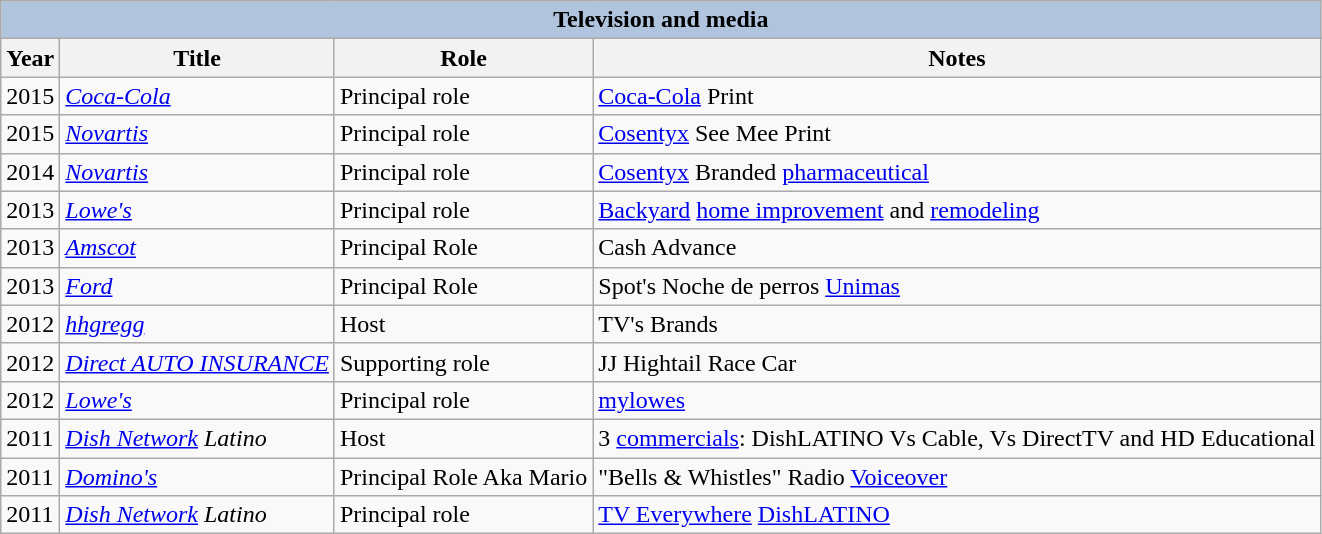<table class="wikitable">
<tr>
<th colspan="5" style="background:LightSteelBlue;">Television and media</th>
</tr>
<tr>
<th>Year</th>
<th>Title</th>
<th>Role</th>
<th>Notes</th>
</tr>
<tr>
<td>2015</td>
<td><em><a href='#'>Coca-Cola</a></em></td>
<td>Principal role</td>
<td><a href='#'>Coca-Cola</a> Print</td>
</tr>
<tr>
<td>2015</td>
<td><em><a href='#'>Novartis</a></em></td>
<td>Principal role</td>
<td><a href='#'>Cosentyx</a> See Mee Print</td>
</tr>
<tr>
<td>2014</td>
<td><em><a href='#'>Novartis</a></em></td>
<td>Principal role</td>
<td><a href='#'>Cosentyx</a> Branded <a href='#'>pharmaceutical</a></td>
</tr>
<tr>
<td>2013</td>
<td><em><a href='#'>Lowe's</a></em></td>
<td>Principal role</td>
<td><a href='#'>Backyard</a> <a href='#'>home improvement</a> and <a href='#'>remodeling</a></td>
</tr>
<tr>
<td>2013</td>
<td><em><a href='#'>Amscot</a></em></td>
<td>Principal Role</td>
<td>Cash Advance</td>
</tr>
<tr>
<td>2013</td>
<td><em><a href='#'>Ford</a></em></td>
<td>Principal Role</td>
<td>Spot's Noche de perros <a href='#'>Unimas</a></td>
</tr>
<tr>
<td>2012</td>
<td><em><a href='#'>hhgregg</a></em></td>
<td>Host</td>
<td>TV's Brands</td>
</tr>
<tr>
<td>2012</td>
<td><em><a href='#'>Direct AUTO INSURANCE</a></em></td>
<td>Supporting role</td>
<td>JJ Hightail Race Car</td>
</tr>
<tr>
<td>2012</td>
<td><em><a href='#'>Lowe's</a></em></td>
<td>Principal role</td>
<td><a href='#'>mylowes</a></td>
</tr>
<tr>
<td>2011</td>
<td><em><a href='#'>Dish Network</a> Latino </em></td>
<td>Host</td>
<td>3 <a href='#'>commercials</a>: DishLATINO Vs Cable, Vs DirectTV and HD Educational</td>
</tr>
<tr>
<td>2011</td>
<td><em><a href='#'>Domino's</a></em></td>
<td>Principal Role Aka Mario</td>
<td>"Bells & Whistles" Radio <a href='#'>Voiceover</a></td>
</tr>
<tr>
<td>2011</td>
<td><em><a href='#'>Dish Network</a> Latino </em></td>
<td>Principal role</td>
<td><a href='#'>TV Everywhere</a> <a href='#'>DishLATINO</a></td>
</tr>
</table>
